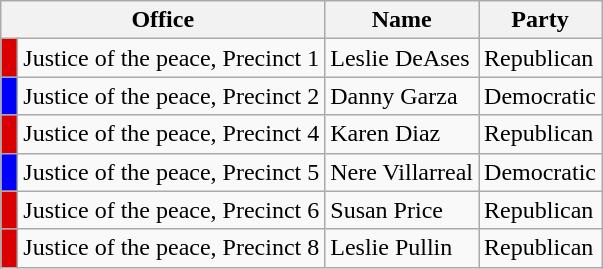<table class="wikitable">
<tr>
<th colspan="2">Office</th>
<th>Name</th>
<th>Party</th>
</tr>
<tr>
<td bgcolor=dark red> </td>
<td>Justice of the peace, Precinct 1</td>
<td>Leslie DeAses</td>
<td>Republican</td>
</tr>
<tr>
<td bgcolor="blue"> </td>
<td>Justice of the peace, Precinct 2</td>
<td>Danny Garza</td>
<td>Democratic</td>
</tr>
<tr>
<td bgcolor=Dark red> </td>
<td>Justice of the peace, Precinct 4</td>
<td>Karen Diaz</td>
<td>Republican</td>
</tr>
<tr>
<td bgcolor="blue"> </td>
<td>Justice of the peace, Precinct 5</td>
<td>Nere Villarreal</td>
<td>Democratic</td>
</tr>
<tr>
<td bgcolor=dark red> </td>
<td>Justice of the peace, Precinct 6</td>
<td>Susan Price</td>
<td>Republican</td>
</tr>
<tr>
<td bgcolor=dark red> </td>
<td>Justice of the peace, Precinct 8</td>
<td>Leslie Pullin</td>
<td>Republican</td>
</tr>
</table>
